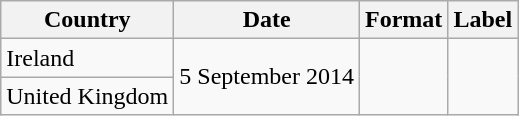<table class="wikitable sortable">
<tr>
<th>Country</th>
<th>Date</th>
<th>Format</th>
<th>Label</th>
</tr>
<tr>
<td>Ireland</td>
<td rowspan="2">5 September 2014</td>
<td rowspan="2"></td>
<td rowspan="2"></td>
</tr>
<tr>
<td>United Kingdom</td>
</tr>
</table>
